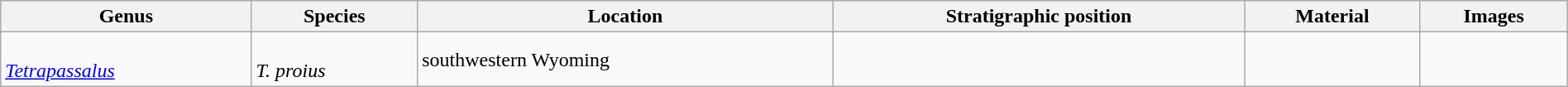<table class="wikitable sortable"  style="margin:auto; width:100%;">
<tr>
<th>Genus</th>
<th>Species</th>
<th>Location</th>
<th>Stratigraphic position</th>
<th>Material</th>
<th>Images</th>
</tr>
<tr>
<td rowspan=1><br><em><a href='#'>Tetrapassalus</a></em></td>
<td><br><em>T. proius</em></td>
<td>southwestern Wyoming</td>
<td></td>
<td></td>
<td></td>
</tr>
</table>
